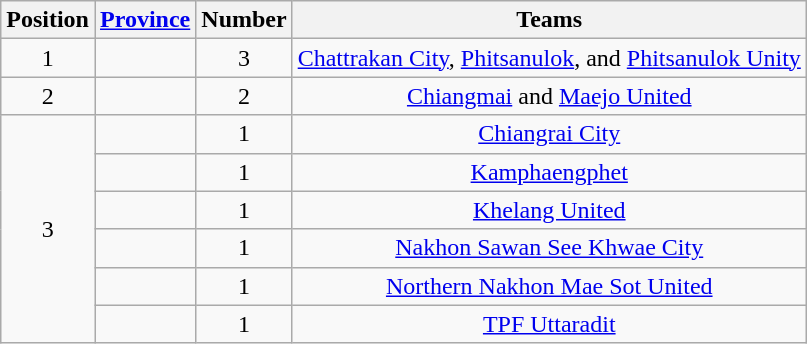<table class="wikitable">
<tr>
<th>Position</th>
<th><a href='#'>Province</a></th>
<th>Number</th>
<th>Teams</th>
</tr>
<tr>
<td align=center rowspan="1">1</td>
<td></td>
<td align=center>3</td>
<td align=center><a href='#'>Chattrakan City</a>, <a href='#'>Phitsanulok</a>, and <a href='#'>Phitsanulok Unity</a></td>
</tr>
<tr>
<td align=center rowspan="1">2</td>
<td></td>
<td align=center>2</td>
<td align=center><a href='#'>Chiangmai</a> and <a href='#'>Maejo United</a></td>
</tr>
<tr>
<td align=center rowspan="6">3</td>
<td></td>
<td align=center>1</td>
<td align=center><a href='#'>Chiangrai City</a></td>
</tr>
<tr>
<td></td>
<td align=center>1</td>
<td align=center><a href='#'>Kamphaengphet</a></td>
</tr>
<tr>
<td></td>
<td align=center>1</td>
<td align=center><a href='#'>Khelang United</a></td>
</tr>
<tr>
<td></td>
<td align=center>1</td>
<td align=center><a href='#'>Nakhon Sawan See Khwae City</a></td>
</tr>
<tr>
<td></td>
<td align=center>1</td>
<td align=center><a href='#'>Northern Nakhon Mae Sot United</a></td>
</tr>
<tr>
<td></td>
<td align=center>1</td>
<td align=center><a href='#'>TPF Uttaradit</a></td>
</tr>
</table>
